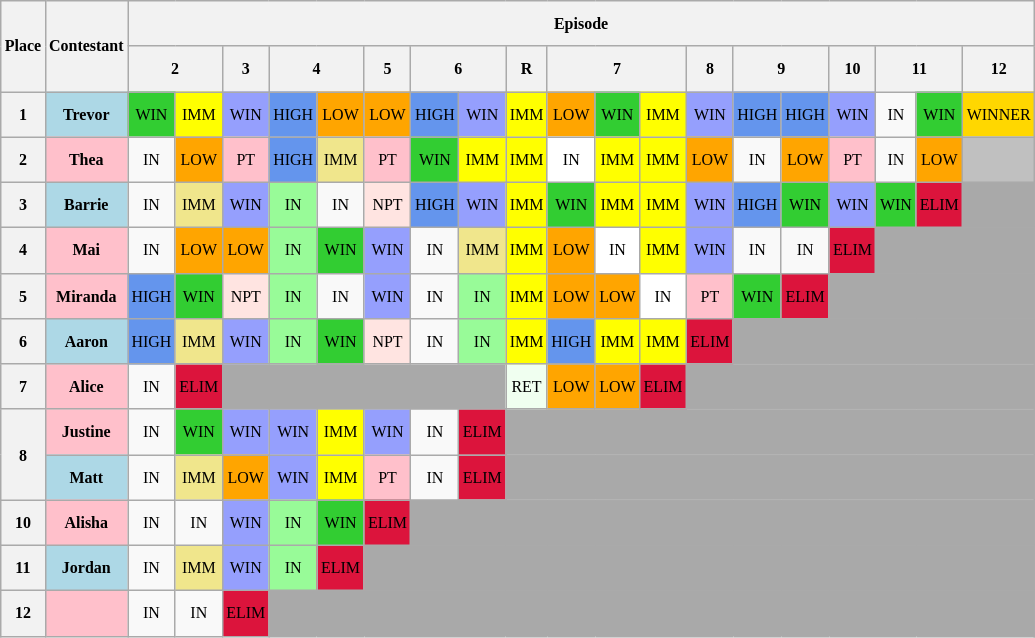<table class="wikitable" style="text-align: center; font-size: 8pt; line-height:25px;">
<tr>
<th rowspan="2">Place</th>
<th rowspan="2">Contestant</th>
<th colspan="19">Episode</th>
</tr>
<tr>
<th colspan="2">2</th>
<th>3</th>
<th colspan="2">4</th>
<th>5</th>
<th colspan="2">6</th>
<th>R</th>
<th colspan="3">7</th>
<th>8</th>
<th colspan="2">9</th>
<th>10</th>
<th colspan="2">11</th>
<th>12</th>
</tr>
<tr>
<th>1</th>
<th style="background:lightblue;">Trevor</th>
<td style="background:limegreen;">WIN</td>
<td style="background:yellow;">IMM</td>
<td style="background:#959FFD;">WIN</td>
<td style="background:cornflowerblue;">HIGH</td>
<td style="background:orange;">LOW</td>
<td style="background:orange;">LOW</td>
<td style="background:cornflowerblue;">HIGH</td>
<td style="background:#959FFD;">WIN</td>
<td style="background:yellow;">IMM</td>
<td style="background:orange;">LOW</td>
<td style="background:limegreen;">WIN</td>
<td style="background:yellow;">IMM</td>
<td style="background:#959FFD;">WIN</td>
<td style="background:cornflowerblue;">HIGH</td>
<td style="background:cornflowerblue;">HIGH</td>
<td style="background:#959FFD;">WIN</td>
<td>IN</td>
<td style="background:limegreen;">WIN</td>
<td style="background:gold;">WINNER</td>
</tr>
<tr>
<th>2</th>
<th style="background:Pink;">Thea</th>
<td>IN</td>
<td style="background:orange;">LOW</td>
<td style="background:pink;">PT</td>
<td style="background:cornflowerblue;">HIGH</td>
<td style="background:khaki;">IMM</td>
<td style="background:PINK;">PT</td>
<td style="background:limegreen;">WIN</td>
<td style="background:yellow;">IMM</td>
<td style="background:yellow;">IMM</td>
<td style="background:WHITE;">IN</td>
<td style="background:yellow;">IMM</td>
<td style="background:yellow;">IMM</td>
<td style="background:orange;">LOW</td>
<td>IN</td>
<td style="background:orange;">LOW</td>
<td style="background:PINK;">PT</td>
<td>IN</td>
<td style="background:orange;">LOW</td>
<td style="background:silver;"></td>
</tr>
<tr>
<th>3</th>
<th style="background:lightblue;">Barrie</th>
<td>IN</td>
<td style="background:khaki;">IMM</td>
<td style="background:#959FFD;">WIN</td>
<td style="background:palegreen;">IN</td>
<td>IN</td>
<td style="background:mistyrose;">NPT</td>
<td style="background:cornflowerblue;">HIGH</td>
<td style="background:#959FFD;">WIN</td>
<td style="background:yellow;">IMM</td>
<td style="background:limegreen;">WIN</td>
<td style="background:yellow;">IMM</td>
<td style="background:yellow;">IMM</td>
<td style="background:#959FFD;">WIN</td>
<td style="background:cornflowerblue;">HIGH</td>
<td style="background:limegreen;">WIN</td>
<td style="background:#959FFD;">WIN</td>
<td style="background:limegreen;">WIN</td>
<td style="background:crimson;">ELIM</td>
<td style="background:darkgrey;"></td>
</tr>
<tr>
<th>4</th>
<th style="background:pink;">Mai</th>
<td>IN</td>
<td style="background:orange;">LOW</td>
<td style="background:orange;">LOW</td>
<td style="background:palegreen;">IN</td>
<td style="background:limegreen;">WIN</td>
<td style="background:#959FFD;">WIN</td>
<td>IN</td>
<td style="background:khaki;">IMM</td>
<td style="background:yellow;">IMM</td>
<td style="background:orange;">LOW</td>
<td style="background:WHITE;">IN</td>
<td style="background:yellow;">IMM</td>
<td style="background:#959FFD;">WIN</td>
<td>IN</td>
<td>IN</td>
<td style="background:crimson;">ELIM</td>
<td colspan="3" style="background:darkgrey;"></td>
</tr>
<tr>
<th>5</th>
<th style="background:pink;">Miranda</th>
<td style="background:cornflowerblue;">HIGH</td>
<td style="background:limeGREEN;">WIN</td>
<td style="background:mistyrose;">NPT</td>
<td style="background:palegreen;">IN</td>
<td>IN</td>
<td style="background:#959FFD;">WIN</td>
<td>IN</td>
<td style="background:palegreen;">IN</td>
<td style="background:yellow;">IMM</td>
<td style="background:orange;">LOW</td>
<td style="background:orange;">LOW</td>
<td style="background:WHITE;">IN</td>
<td style="background:PINK;">PT</td>
<td style="background:LIMEGREEN;">WIN</td>
<td style="background:crimson;">ELIM</td>
<td colspan="4" style="background:darkgrey;"></td>
</tr>
<tr>
<th>6</th>
<th style="background:lightblue;">Aaron</th>
<td style="background:cornflowerblue;">HIGH</td>
<td style="background:khaki;">IMM</td>
<td style="background:#959FFD;">WIN</td>
<td style="background:palegreen;">IN</td>
<td style="background:limegreen;">WIN</td>
<td style="background:mistyrose;">NPT</td>
<td>IN</td>
<td style="background:palegreen;">IN</td>
<td style="background:yellow;">IMM</td>
<td style="background:cornflowerblue;">HIGH</td>
<td style="background:yellow;">IMM</td>
<td style="background:yellow;">IMM</td>
<td style="background:crimson;">ELIM</td>
<td colspan="6" style="background:darkgrey;"></td>
</tr>
<tr>
<th>7</th>
<th style="background:pink;">Alice</th>
<td>IN</td>
<td style="background:crimson;">ELIM</td>
<td colspan="6" style="background:darkgrey;"></td>
<td style="background:honeydew;">RET</td>
<td style="background:orange;">LOW</td>
<td style="background:orange;">LOW</td>
<td style="background:crimson;">ELIM</td>
<td colspan="7" style="background:darkgrey;"></td>
</tr>
<tr>
<th rowspan="2">8</th>
<th style="background:pink;">Justine</th>
<td>IN</td>
<td style="background:limegreen;">WIN</td>
<td style="background:#959FFD;">WIN</td>
<td style="background:#959FFD;">WIN</td>
<td style="background:yellow;">IMM</td>
<td style="background:#959FFD;">WIN</td>
<td>IN</td>
<td style="background:crimson;">ELIM</td>
<td colspan="11" style="background:darkgrey;"></td>
</tr>
<tr>
<th style="background:lightblue;">Matt</th>
<td>IN</td>
<td style="background:khaki;">IMM</td>
<td style="background:orange;">LOW</td>
<td style="background:#959FFD;">WIN</td>
<td style="background:yellow;">IMM</td>
<td style="background:pink;">PT</td>
<td>IN</td>
<td style="background:crimson;">ELIM</td>
<td colspan="11" style="background:darkgrey;"></td>
</tr>
<tr>
<th>10</th>
<th style="background:pink;">Alisha</th>
<td>IN</td>
<td>IN</td>
<td style="background:#959FFD;">WIN</td>
<td style="background:palegreen;">IN</td>
<td style="background:limegreen;">WIN</td>
<td style="background:crimson;">ELIM</td>
<td colspan="13" style="background:darkgrey;"></td>
</tr>
<tr>
<th>11</th>
<th style="background:lightblue;">Jordan</th>
<td>IN</td>
<td style="background:khaki;">IMM</td>
<td style="background:#959FFD;">WIN</td>
<td style="background:palegreen;">IN</td>
<td style="background:crimson;">ELIM</td>
<td colspan="14" style="background:darkgrey;"></td>
</tr>
<tr>
<th>12</th>
<th style="background:pink;"></th>
<td>IN</td>
<td>IN</td>
<td style="background:crimson;">ELIM</td>
<td colspan="16" style="background:darkgrey;"></td>
</tr>
</table>
